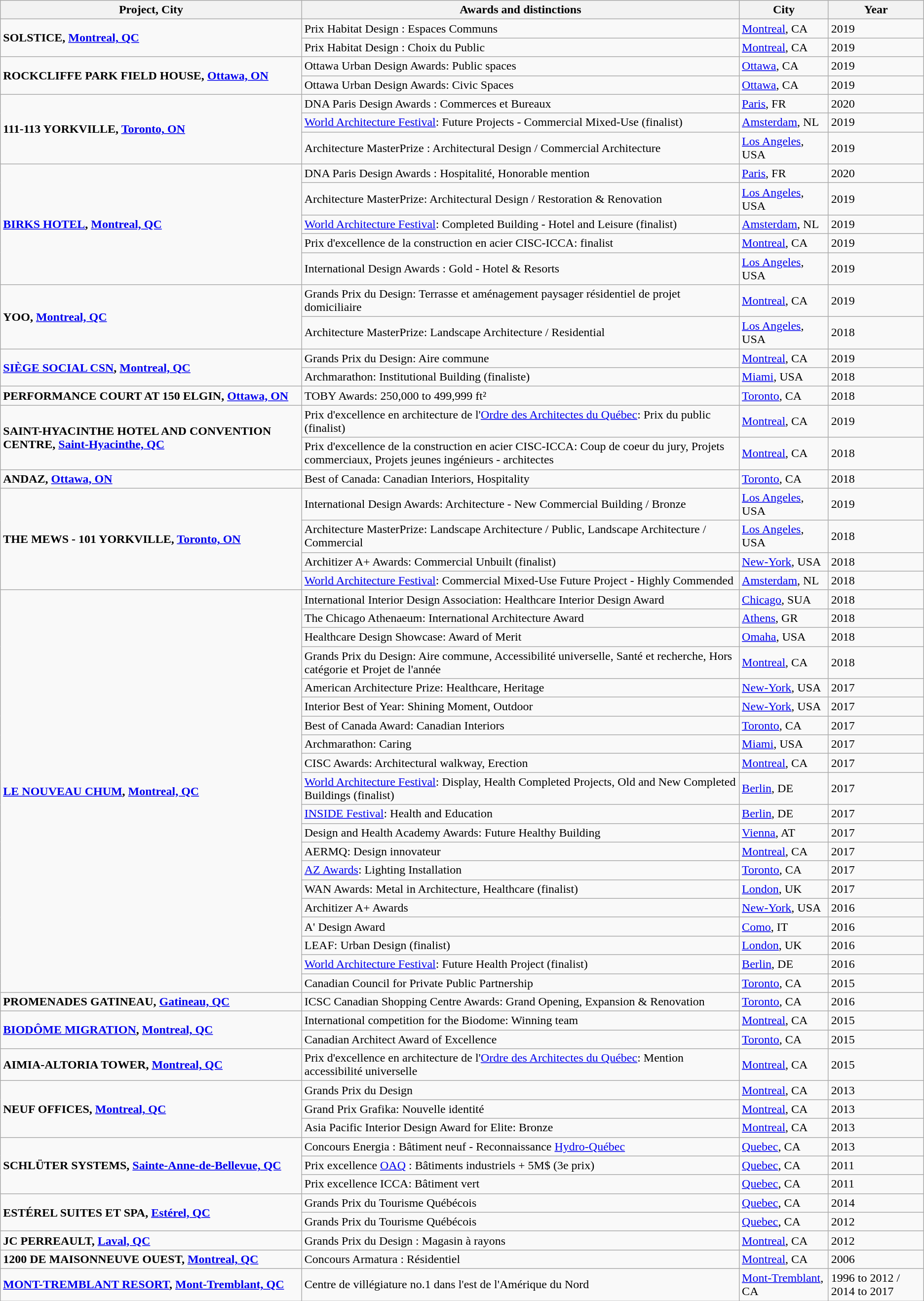<table class="wikitable">
<tr>
<th>Project, City</th>
<th>Awards and distinctions</th>
<th>City</th>
<th>Year</th>
</tr>
<tr>
<td rowspan="2"><strong>SOLSTICE, <a href='#'>Montreal, QC</a></strong></td>
<td>Prix Habitat Design : Espaces Communs</td>
<td><a href='#'>Montreal</a>, CA</td>
<td>2019</td>
</tr>
<tr>
<td>Prix Habitat Design : Choix du Public</td>
<td><a href='#'>Montreal</a>, CA</td>
<td>2019</td>
</tr>
<tr>
<td rowspan="2"><strong>ROCKCLIFFE PARK FIELD HOUSE, <a href='#'>Ottawa, ON</a></strong></td>
<td>Ottawa Urban Design Awards: Public spaces</td>
<td><a href='#'>Ottawa</a>, CA</td>
<td>2019</td>
</tr>
<tr>
<td>Ottawa Urban Design Awards: Civic Spaces</td>
<td><a href='#'>Ottawa</a>, CA</td>
<td>2019</td>
</tr>
<tr>
<td rowspan="3"><strong>111-113 YORKVILLE, <a href='#'>Toronto, ON</a></strong></td>
<td>DNA Paris Design Awards : Commerces et Bureaux</td>
<td><a href='#'>Paris</a>, FR</td>
<td>2020</td>
</tr>
<tr>
<td><a href='#'>World Architecture Festival</a>: Future Projects - Commercial Mixed-Use (finalist)</td>
<td><a href='#'>Amsterdam</a>, NL</td>
<td>2019</td>
</tr>
<tr>
<td>Architecture MasterPrize : Architectural Design / Commercial Architecture</td>
<td><a href='#'>Los Angeles</a>, USA</td>
<td>2019</td>
</tr>
<tr>
<td rowspan="5"><strong><a href='#'>BIRKS HOTEL</a>, <a href='#'>Montreal, QC</a></strong></td>
<td>DNA Paris Design Awards : Hospitalité, Honorable mention</td>
<td><a href='#'>Paris</a>, FR</td>
<td>2020</td>
</tr>
<tr>
<td>Architecture MasterPrize: Architectural Design / Restoration & Renovation</td>
<td><a href='#'>Los Angeles</a>, USA</td>
<td>2019</td>
</tr>
<tr>
<td><a href='#'>World Architecture Festival</a>: Completed Building - Hotel and Leisure (finalist)</td>
<td><a href='#'>Amsterdam</a>, NL</td>
<td>2019</td>
</tr>
<tr>
<td>Prix d'excellence de la construction en acier CISC-ICCA: finalist</td>
<td><a href='#'>Montreal</a>, CA</td>
<td>2019</td>
</tr>
<tr>
<td>International Design Awards : Gold - Hotel & Resorts</td>
<td><a href='#'>Los Angeles</a>, USA</td>
<td>2019</td>
</tr>
<tr>
<td rowspan="2"><strong>YOO, <a href='#'>Montreal, QC</a></strong></td>
<td>Grands Prix du Design: Terrasse et aménagement paysager résidentiel de projet domiciliaire</td>
<td><a href='#'>Montreal</a>, CA</td>
<td>2019</td>
</tr>
<tr>
<td>Architecture MasterPrize: Landscape Architecture / Residential</td>
<td><a href='#'>Los Angeles</a>, USA</td>
<td>2018</td>
</tr>
<tr>
<td rowspan="2"><strong><a href='#'>SIÈGE SOCIAL CSN</a>, <a href='#'>Montreal, QC</a></strong></td>
<td>Grands Prix du Design: Aire commune</td>
<td><a href='#'>Montreal</a>, CA</td>
<td>2019</td>
</tr>
<tr>
<td>Archmarathon: Institutional Building (finaliste)</td>
<td><a href='#'>Miami</a>, USA</td>
<td>2018</td>
</tr>
<tr>
<td><strong>PERFORMANCE COURT AT 150 ELGIN, <a href='#'>Ottawa, ON</a></strong></td>
<td>TOBY Awards: 250,000 to 499,999 ft²</td>
<td><a href='#'>Toronto</a>, CA</td>
<td>2018</td>
</tr>
<tr>
<td rowspan="2"><strong>SAINT-HYACINTHE HOTEL AND CONVENTION CENTRE, <a href='#'>Saint-Hyacinthe, QC</a></strong></td>
<td>Prix d'excellence en architecture de l'<a href='#'>Ordre des Architectes du Québec</a>: Prix du public (finalist)</td>
<td><a href='#'>Montreal</a>, CA</td>
<td>2019</td>
</tr>
<tr>
<td>Prix d'excellence de la construction en acier CISC-ICCA: Coup de coeur du jury, Projets commerciaux, Projets jeunes ingénieurs - architectes</td>
<td><a href='#'>Montreal</a>, CA</td>
<td>2018</td>
</tr>
<tr>
<td><strong>ANDAZ, <a href='#'>Ottawa, ON</a></strong></td>
<td>Best of Canada: Canadian Interiors, Hospitality</td>
<td><a href='#'>Toronto</a>, CA</td>
<td>2018</td>
</tr>
<tr>
<td rowspan="4"><strong>THE MEWS - 101 YORKVILLE, <a href='#'>Toronto, ON</a></strong></td>
<td>International Design Awards: Architecture - New Commercial Building / Bronze</td>
<td><a href='#'>Los Angeles</a>, USA</td>
<td>2019</td>
</tr>
<tr>
<td>Architecture MasterPrize: Landscape Architecture / Public, Landscape Architecture / Commercial</td>
<td><a href='#'>Los Angeles</a>, USA</td>
<td>2018</td>
</tr>
<tr>
<td>Architizer A+ Awards: Commercial Unbuilt (finalist)</td>
<td><a href='#'>New-York</a>, USA</td>
<td>2018</td>
</tr>
<tr>
<td><a href='#'>World Architecture Festival</a>: Commercial Mixed-Use Future Project - Highly Commended</td>
<td><a href='#'>Amsterdam</a>, NL</td>
<td>2018</td>
</tr>
<tr>
<td rowspan="20"><strong><a href='#'>LE NOUVEAU CHUM</a>, <a href='#'>Montreal, QC</a></strong></td>
<td>International Interior Design Association: Healthcare Interior Design Award</td>
<td><a href='#'>Chicago</a>, SUA</td>
<td>2018</td>
</tr>
<tr>
<td>The Chicago Athenaeum: International Architecture Award</td>
<td><a href='#'>Athens</a>, GR</td>
<td>2018</td>
</tr>
<tr>
<td>Healthcare Design Showcase: Award of Merit</td>
<td><a href='#'>Omaha</a>, USA</td>
<td>2018</td>
</tr>
<tr>
<td>Grands Prix du Design: Aire commune, Accessibilité universelle, Santé et recherche, Hors catégorie et Projet de l'année</td>
<td><a href='#'>Montreal</a>, CA</td>
<td>2018</td>
</tr>
<tr>
<td>American Architecture Prize: Healthcare, Heritage</td>
<td><a href='#'>New-York</a>, USA</td>
<td>2017</td>
</tr>
<tr>
<td>Interior Best of Year: Shining Moment, Outdoor</td>
<td><a href='#'>New-York</a>, USA</td>
<td>2017</td>
</tr>
<tr>
<td>Best of Canada Award: Canadian Interiors</td>
<td><a href='#'>Toronto</a>, CA</td>
<td>2017</td>
</tr>
<tr>
<td>Archmarathon: Caring</td>
<td><a href='#'>Miami</a>, USA</td>
<td>2017</td>
</tr>
<tr>
<td>CISC Awards: Architectural walkway, Erection</td>
<td><a href='#'>Montreal</a>, CA</td>
<td>2017</td>
</tr>
<tr>
<td><a href='#'>World Architecture Festival</a>: Display, Health Completed Projects, Old and New Completed Buildings (finalist)</td>
<td><a href='#'>Berlin</a>, DE</td>
<td>2017</td>
</tr>
<tr>
<td><a href='#'>INSIDE Festival</a>: Health and Education</td>
<td><a href='#'>Berlin</a>, DE</td>
<td>2017</td>
</tr>
<tr>
<td>Design and Health Academy Awards: Future Healthy Building</td>
<td><a href='#'>Vienna</a>, AT</td>
<td>2017</td>
</tr>
<tr>
<td>AERMQ: Design innovateur</td>
<td><a href='#'>Montreal</a>, CA</td>
<td>2017</td>
</tr>
<tr>
<td><a href='#'>AZ Awards</a>: Lighting Installation</td>
<td><a href='#'>Toronto</a>, CA</td>
<td>2017</td>
</tr>
<tr>
<td>WAN Awards: Metal in Architecture, Healthcare (finalist)</td>
<td><a href='#'>London</a>, UK</td>
<td>2017</td>
</tr>
<tr>
<td>Architizer A+ Awards</td>
<td><a href='#'>New-York</a>, USA</td>
<td>2016</td>
</tr>
<tr>
<td>A' Design Award</td>
<td><a href='#'>Como</a>, IT</td>
<td>2016</td>
</tr>
<tr>
<td>LEAF: Urban Design (finalist)</td>
<td><a href='#'>London</a>, UK</td>
<td>2016</td>
</tr>
<tr>
<td><a href='#'>World Architecture Festival</a>: Future Health Project (finalist)</td>
<td><a href='#'>Berlin</a>, DE</td>
<td>2016</td>
</tr>
<tr>
<td>Canadian Council for Private Public Partnership</td>
<td><a href='#'>Toronto</a>, CA</td>
<td>2015</td>
</tr>
<tr>
<td><strong>PROMENADES GATINEAU, <a href='#'>Gatineau, QC</a></strong></td>
<td>ICSC Canadian Shopping Centre Awards: Grand Opening, Expansion & Renovation</td>
<td><a href='#'>Toronto</a>, CA</td>
<td>2016</td>
</tr>
<tr>
<td rowspan="2"><strong><a href='#'>BIODÔME MIGRATION</a>, <a href='#'>Montreal, QC</a></strong></td>
<td>International competition for the Biodome: Winning team</td>
<td><a href='#'>Montreal</a>, CA</td>
<td>2015</td>
</tr>
<tr>
<td>Canadian Architect Award of Excellence</td>
<td><a href='#'>Toronto</a>, CA</td>
<td>2015</td>
</tr>
<tr>
<td><strong>AIMIA-ALTORIA TOWER, <a href='#'>Montreal, QC</a></strong></td>
<td>Prix d'excellence en architecture de l'<a href='#'>Ordre des Architectes du Québec</a>: Mention accessibilité universelle</td>
<td><a href='#'>Montreal</a>, CA</td>
<td>2015</td>
</tr>
<tr>
<td rowspan="3"><strong>NEUF OFFICES, <a href='#'>Montreal, QC</a></strong></td>
<td>Grands Prix du Design</td>
<td><a href='#'>Montreal</a>, CA</td>
<td>2013</td>
</tr>
<tr>
<td>Grand Prix Grafika: Nouvelle identité</td>
<td><a href='#'>Montreal</a>, CA</td>
<td>2013</td>
</tr>
<tr>
<td>Asia Pacific Interior Design Award for Elite: Bronze</td>
<td><a href='#'>Montreal</a>, CA</td>
<td>2013</td>
</tr>
<tr>
<td rowspan="3"><strong>SCHLÜTER SYSTEMS, <a href='#'>Sainte-Anne-de-Bellevue, QC</a></strong></td>
<td>Concours Energia : Bâtiment neuf - Reconnaissance <a href='#'>Hydro-Québec</a></td>
<td><a href='#'>Quebec</a>, CA</td>
<td>2013</td>
</tr>
<tr>
<td>Prix excellence <a href='#'>OAQ</a> : Bâtiments industriels + 5M$ (3e prix)</td>
<td><a href='#'>Quebec</a>, CA</td>
<td>2011</td>
</tr>
<tr>
<td>Prix excellence ICCA: Bâtiment vert</td>
<td><a href='#'>Quebec</a>, CA</td>
<td>2011</td>
</tr>
<tr>
<td rowspan="2"><strong>ESTÉREL SUITES ET SPA, <a href='#'>Estérel, QC</a></strong></td>
<td>Grands Prix du Tourisme Québécois</td>
<td><a href='#'>Quebec</a>, CA</td>
<td>2014</td>
</tr>
<tr>
<td>Grands Prix du Tourisme Québécois</td>
<td><a href='#'>Quebec</a>, CA</td>
<td>2012</td>
</tr>
<tr>
<td><strong>JC PERREAULT, <a href='#'>Laval, QC</a></strong></td>
<td>Grands Prix du Design : Magasin à rayons</td>
<td><a href='#'>Montreal</a>, CA</td>
<td>2012</td>
</tr>
<tr>
<td><strong>1200 DE MAISONNEUVE OUEST, <a href='#'>Montreal, QC</a></strong></td>
<td>Concours Armatura : Résidentiel</td>
<td><a href='#'>Montreal</a>, CA</td>
<td>2006</td>
</tr>
<tr>
<td><strong><a href='#'>MONT-TREMBLANT RESORT</a>, <a href='#'>Mont-Tremblant, QC</a></strong></td>
<td>Centre de villégiature no.1 dans l'est de l'Amérique du Nord</td>
<td><a href='#'>Mont-Tremblant</a>, CA</td>
<td>1996 to 2012 / 2014 to 2017</td>
</tr>
</table>
